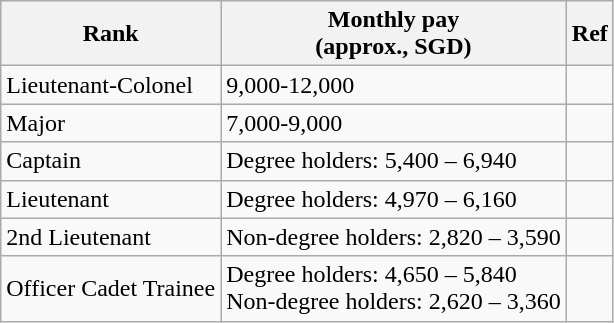<table class="wikitable">
<tr>
<th>Rank</th>
<th>Monthly pay<br>(approx., SGD)</th>
<th>Ref</th>
</tr>
<tr>
<td>Lieutenant-Colonel</td>
<td>9,000-12,000</td>
<td></td>
</tr>
<tr>
<td>Major</td>
<td>7,000-9,000</td>
<td></td>
</tr>
<tr>
<td>Captain</td>
<td>Degree holders: 5,400 – 6,940</td>
<td></td>
</tr>
<tr>
<td>Lieutenant</td>
<td>Degree holders: 4,970 – 6,160</td>
<td></td>
</tr>
<tr>
<td>2nd Lieutenant</td>
<td>Non-degree holders: 2,820 – 3,590</td>
<td></td>
</tr>
<tr>
<td>Officer Cadet Trainee</td>
<td>Degree holders: 4,650 – 5,840<br>Non-degree holders: 2,620 – 3,360</td>
<td></td>
</tr>
</table>
